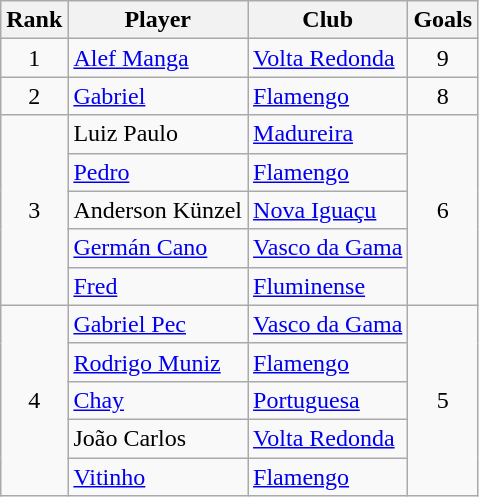<table class="wikitable sortable" style="text-align:center">
<tr>
<th>Rank</th>
<th>Player</th>
<th>Club</th>
<th>Goals</th>
</tr>
<tr>
<td>1</td>
<td align=left> <a href='#'>Alef Manga</a></td>
<td align=left><a href='#'>Volta Redonda</a></td>
<td>9</td>
</tr>
<tr>
<td>2</td>
<td align=left> <a href='#'>Gabriel</a></td>
<td align=left><a href='#'>Flamengo</a></td>
<td>8</td>
</tr>
<tr>
<td rowspan=5>3</td>
<td align=left> Luiz Paulo</td>
<td align=left><a href='#'>Madureira</a></td>
<td rowspan=5>6</td>
</tr>
<tr>
<td align=left> <a href='#'>Pedro</a></td>
<td align=left><a href='#'>Flamengo</a></td>
</tr>
<tr>
<td align=left> Anderson Künzel</td>
<td align=left><a href='#'>Nova Iguaçu</a></td>
</tr>
<tr>
<td align=left> <a href='#'>Germán Cano</a></td>
<td align=left><a href='#'>Vasco da Gama</a></td>
</tr>
<tr>
<td align=left> <a href='#'>Fred</a></td>
<td align=left><a href='#'>Fluminense</a></td>
</tr>
<tr>
<td rowspan=5>4</td>
<td align=left> <a href='#'>Gabriel Pec</a></td>
<td align=left><a href='#'>Vasco da Gama</a></td>
<td rowspan=5>5</td>
</tr>
<tr>
<td align=left> <a href='#'>Rodrigo Muniz</a></td>
<td align=left><a href='#'>Flamengo</a></td>
</tr>
<tr>
<td align=left> <a href='#'>Chay</a></td>
<td align=left><a href='#'>Portuguesa</a></td>
</tr>
<tr>
<td align=left> João Carlos</td>
<td align=left><a href='#'>Volta Redonda</a></td>
</tr>
<tr>
<td align=left> <a href='#'>Vitinho</a></td>
<td align=left><a href='#'>Flamengo</a></td>
</tr>
</table>
